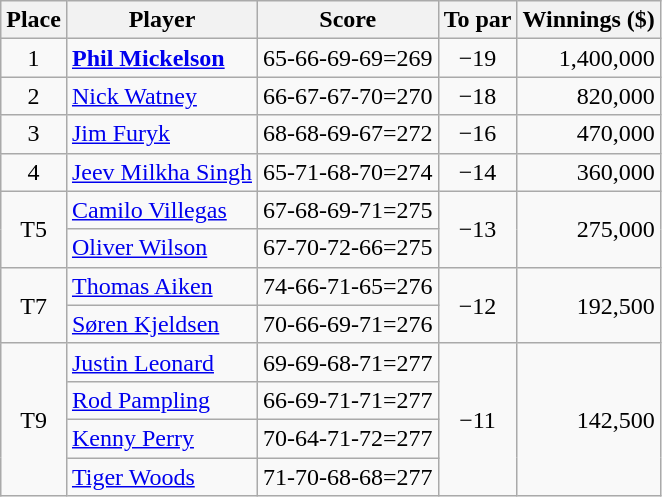<table class="wikitable">
<tr>
<th>Place</th>
<th>Player</th>
<th>Score</th>
<th>To par</th>
<th>Winnings ($)</th>
</tr>
<tr>
<td align="center">1</td>
<td> <strong><a href='#'>Phil Mickelson</a></strong></td>
<td>65-66-69-69=269</td>
<td align=center>−19</td>
<td align="right">1,400,000</td>
</tr>
<tr>
<td align="center">2</td>
<td> <a href='#'>Nick Watney</a></td>
<td>66-67-67-70=270</td>
<td align=center>−18</td>
<td align="right">820,000</td>
</tr>
<tr>
<td align="center">3</td>
<td> <a href='#'>Jim Furyk</a></td>
<td>68-68-69-67=272</td>
<td align=center>−16</td>
<td align="right">470,000</td>
</tr>
<tr>
<td align="center">4</td>
<td> <a href='#'>Jeev Milkha Singh</a></td>
<td>65-71-68-70=274</td>
<td align=center>−14</td>
<td align="right">360,000</td>
</tr>
<tr>
<td rowspan="2" align="center">T5</td>
<td> <a href='#'>Camilo Villegas</a></td>
<td>67-68-69-71=275</td>
<td rowspan="2" align=center>−13</td>
<td rowspan="2" align="right">275,000</td>
</tr>
<tr>
<td> <a href='#'>Oliver Wilson</a></td>
<td>67-70-72-66=275</td>
</tr>
<tr>
<td rowspan="2" align="center">T7</td>
<td> <a href='#'>Thomas Aiken</a></td>
<td>74-66-71-65=276</td>
<td rowspan="2" align=center>−12</td>
<td rowspan="2" align="right">192,500</td>
</tr>
<tr>
<td> <a href='#'>Søren Kjeldsen</a></td>
<td>70-66-69-71=276</td>
</tr>
<tr>
<td rowspan="4" align="center">T9</td>
<td> <a href='#'>Justin Leonard</a></td>
<td>69-69-68-71=277</td>
<td rowspan="4" align=center>−11</td>
<td rowspan="4" align="right">142,500</td>
</tr>
<tr>
<td> <a href='#'>Rod Pampling</a></td>
<td>66-69-71-71=277</td>
</tr>
<tr>
<td> <a href='#'>Kenny Perry</a></td>
<td>70-64-71-72=277</td>
</tr>
<tr>
<td> <a href='#'>Tiger Woods</a></td>
<td>71-70-68-68=277</td>
</tr>
</table>
